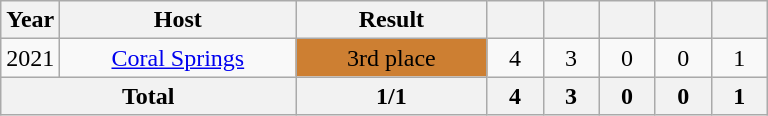<table class="wikitable" style="text-align:center">
<tr>
<th width=30>Year</th>
<th width=150>Host</th>
<th width=120>Result</th>
<th width=30></th>
<th width=30></th>
<th width=30></th>
<th width=30></th>
<th width=30></th>
</tr>
<tr>
<td>2021</td>
<td> <a href='#'>Coral Springs</a></td>
<td bgcolor="#CD7F32"> 3rd place<br></td>
<td>4</td>
<td>3</td>
<td>0</td>
<td>0</td>
<td>1</td>
</tr>
<tr>
<th colspan=2>Total</th>
<th>1/1</th>
<th>4</th>
<th>3</th>
<th>0</th>
<th>0</th>
<th>1</th>
</tr>
</table>
